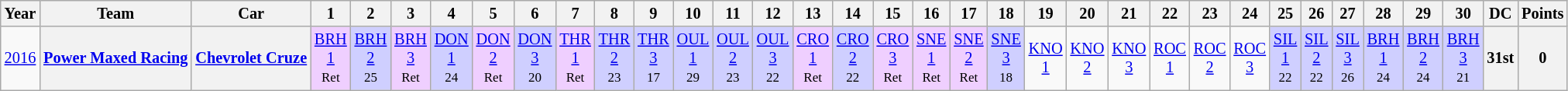<table class="wikitable" style="text-align:center; font-size:85%">
<tr>
<th>Year</th>
<th>Team</th>
<th>Car</th>
<th>1</th>
<th>2</th>
<th>3</th>
<th>4</th>
<th>5</th>
<th>6</th>
<th>7</th>
<th>8</th>
<th>9</th>
<th>10</th>
<th>11</th>
<th>12</th>
<th>13</th>
<th>14</th>
<th>15</th>
<th>16</th>
<th>17</th>
<th>18</th>
<th>19</th>
<th>20</th>
<th>21</th>
<th>22</th>
<th>23</th>
<th>24</th>
<th>25</th>
<th>26</th>
<th>27</th>
<th>28</th>
<th>29</th>
<th>30</th>
<th>DC</th>
<th>Points</th>
</tr>
<tr>
<td><a href='#'>2016</a></td>
<th nowrap><a href='#'>Power Maxed Racing</a></th>
<th nowrap><a href='#'>Chevrolet Cruze</a></th>
<td style="background:#EFCFFF;"><a href='#'>BRH<br>1</a><br><small>Ret</small></td>
<td style="background:#CFCFFF;"><a href='#'>BRH<br>2</a><br><small>25</small></td>
<td style="background:#EFCFFF;"><a href='#'>BRH<br>3</a><br><small>Ret</small></td>
<td style="background:#CFCFFF;"><a href='#'>DON<br>1</a><br><small>24</small></td>
<td style="background:#EFCFFF;"><a href='#'>DON<br>2</a><br><small>Ret</small></td>
<td style="background:#CFCFFF;"><a href='#'>DON<br>3</a><br><small>20</small></td>
<td style="background:#EFCFFF;"><a href='#'>THR<br>1</a><br><small>Ret</small></td>
<td style="background:#CFCFFF;"><a href='#'>THR<br>2</a><br><small>23</small></td>
<td style="background:#CFCFFF;"><a href='#'>THR<br>3</a><br><small>17</small></td>
<td style="background:#CFCFFF;"><a href='#'>OUL<br>1</a><br><small>29</small></td>
<td style="background:#CFCFFF;"><a href='#'>OUL<br>2</a><br><small>23</small></td>
<td style="background:#CFCFFF;"><a href='#'>OUL<br>3</a><br><small>22</small></td>
<td style="background:#EFCFFF;"><a href='#'>CRO<br>1</a><br><small>Ret</small></td>
<td style="background:#CFCFFF;"><a href='#'>CRO<br>2</a><br><small>22</small></td>
<td style="background:#EFCFFF;"><a href='#'>CRO<br>3</a><br><small>Ret</small></td>
<td style="background:#EFCFFF;"><a href='#'>SNE<br>1</a><br><small>Ret</small></td>
<td style="background:#EFCFFF;"><a href='#'>SNE<br>2</a><br><small>Ret</small></td>
<td style="background:#CFCFFF;"><a href='#'>SNE<br>3</a><br><small>18</small></td>
<td><a href='#'>KNO<br>1</a></td>
<td><a href='#'>KNO<br>2</a></td>
<td><a href='#'>KNO<br>3</a></td>
<td><a href='#'>ROC<br>1</a></td>
<td><a href='#'>ROC<br>2</a></td>
<td><a href='#'>ROC<br>3</a></td>
<td style="background:#CFCFFF;"><a href='#'>SIL<br>1</a><br><small>22</small></td>
<td style="background:#CFCFFF;"><a href='#'>SIL<br>2</a><br><small>22</small></td>
<td style="background:#CFCFFF;"><a href='#'>SIL<br>3</a><br><small>26</small></td>
<td style="background:#CFCFFF;"><a href='#'>BRH<br>1</a><br><small>24</small></td>
<td style="background:#CFCFFF;"><a href='#'>BRH<br>2</a><br><small>24</small></td>
<td style="background:#CFCFFF;"><a href='#'>BRH<br>3</a><br><small>21</small></td>
<th>31st</th>
<th>0</th>
</tr>
</table>
